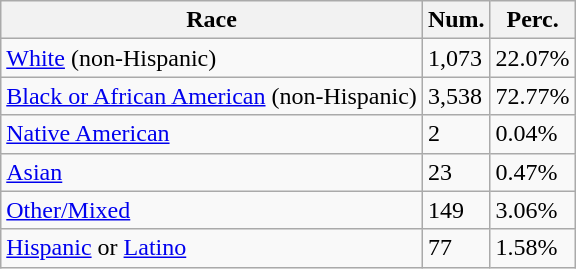<table class="wikitable">
<tr>
<th>Race</th>
<th>Num.</th>
<th>Perc.</th>
</tr>
<tr>
<td><a href='#'>White</a> (non-Hispanic)</td>
<td>1,073</td>
<td>22.07%</td>
</tr>
<tr>
<td><a href='#'>Black or African American</a> (non-Hispanic)</td>
<td>3,538</td>
<td>72.77%</td>
</tr>
<tr>
<td><a href='#'>Native American</a></td>
<td>2</td>
<td>0.04%</td>
</tr>
<tr>
<td><a href='#'>Asian</a></td>
<td>23</td>
<td>0.47%</td>
</tr>
<tr>
<td><a href='#'>Other/Mixed</a></td>
<td>149</td>
<td>3.06%</td>
</tr>
<tr>
<td><a href='#'>Hispanic</a> or <a href='#'>Latino</a></td>
<td>77</td>
<td>1.58%</td>
</tr>
</table>
